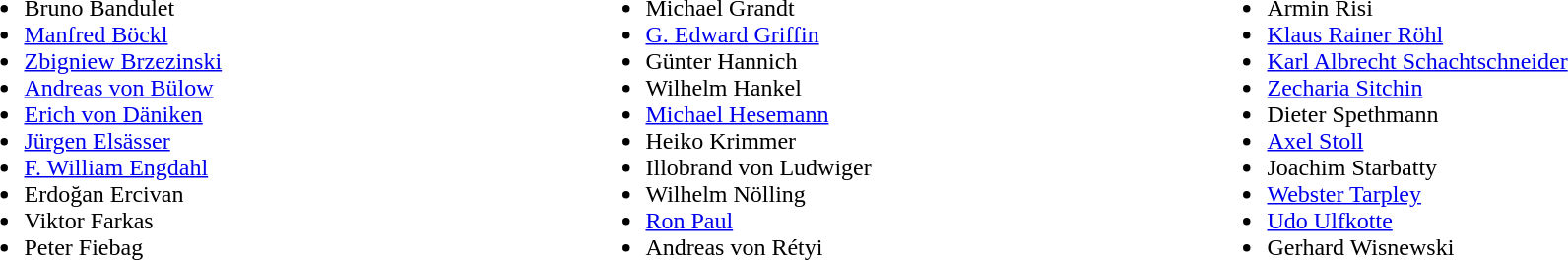<table width="100%">
<tr>
<td valign="top" width="33%"><br><ul><li>Bruno Bandulet</li><li><a href='#'>Manfred Böckl</a></li><li><a href='#'>Zbigniew Brzezinski</a></li><li><a href='#'>Andreas von Bülow</a></li><li><a href='#'>Erich von Däniken</a></li><li><a href='#'>Jürgen Elsässer</a></li><li><a href='#'>F. William Engdahl</a></li><li>Erdoğan Ercivan</li><li>Viktor Farkas</li><li>Peter Fiebag</li></ul></td>
<td valign="top" width="33%"><br><ul><li>Michael Grandt</li><li><a href='#'>G. Edward Griffin</a></li><li>Günter Hannich</li><li>Wilhelm Hankel</li><li><a href='#'>Michael Hesemann</a></li><li>Heiko Krimmer</li><li>Illobrand von Ludwiger</li><li>Wilhelm Nölling</li><li><a href='#'>Ron Paul</a></li><li>Andreas von Rétyi</li></ul></td>
<td valign="top" width="33%"><br><ul><li>Armin Risi</li><li><a href='#'>Klaus Rainer Röhl</a></li><li><a href='#'>Karl Albrecht Schachtschneider</a></li><li><a href='#'>Zecharia Sitchin</a></li><li>Dieter Spethmann</li><li><a href='#'>Axel Stoll</a></li><li>Joachim Starbatty</li><li><a href='#'>Webster Tarpley</a></li><li><a href='#'>Udo Ulfkotte</a></li><li>Gerhard Wisnewski</li></ul></td>
</tr>
</table>
